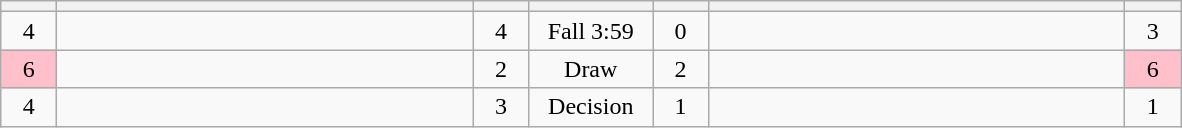<table class="wikitable" style="text-align: center;">
<tr>
<th width=30></th>
<th width=270></th>
<th width=30></th>
<th width=75></th>
<th width=30></th>
<th width=270></th>
<th width=30></th>
</tr>
<tr>
<td>4</td>
<td align=left></td>
<td>4</td>
<td>Fall 3:59</td>
<td>0</td>
<td align=left><strong></strong></td>
<td>3</td>
</tr>
<tr>
<td bgcolor=pink>6</td>
<td align=left></td>
<td>2</td>
<td>Draw</td>
<td>2</td>
<td align=left></td>
<td bgcolor=pink>6</td>
</tr>
<tr>
<td>4</td>
<td align=left></td>
<td>3</td>
<td>Decision</td>
<td>1</td>
<td align=left><strong></strong></td>
<td>1</td>
</tr>
</table>
